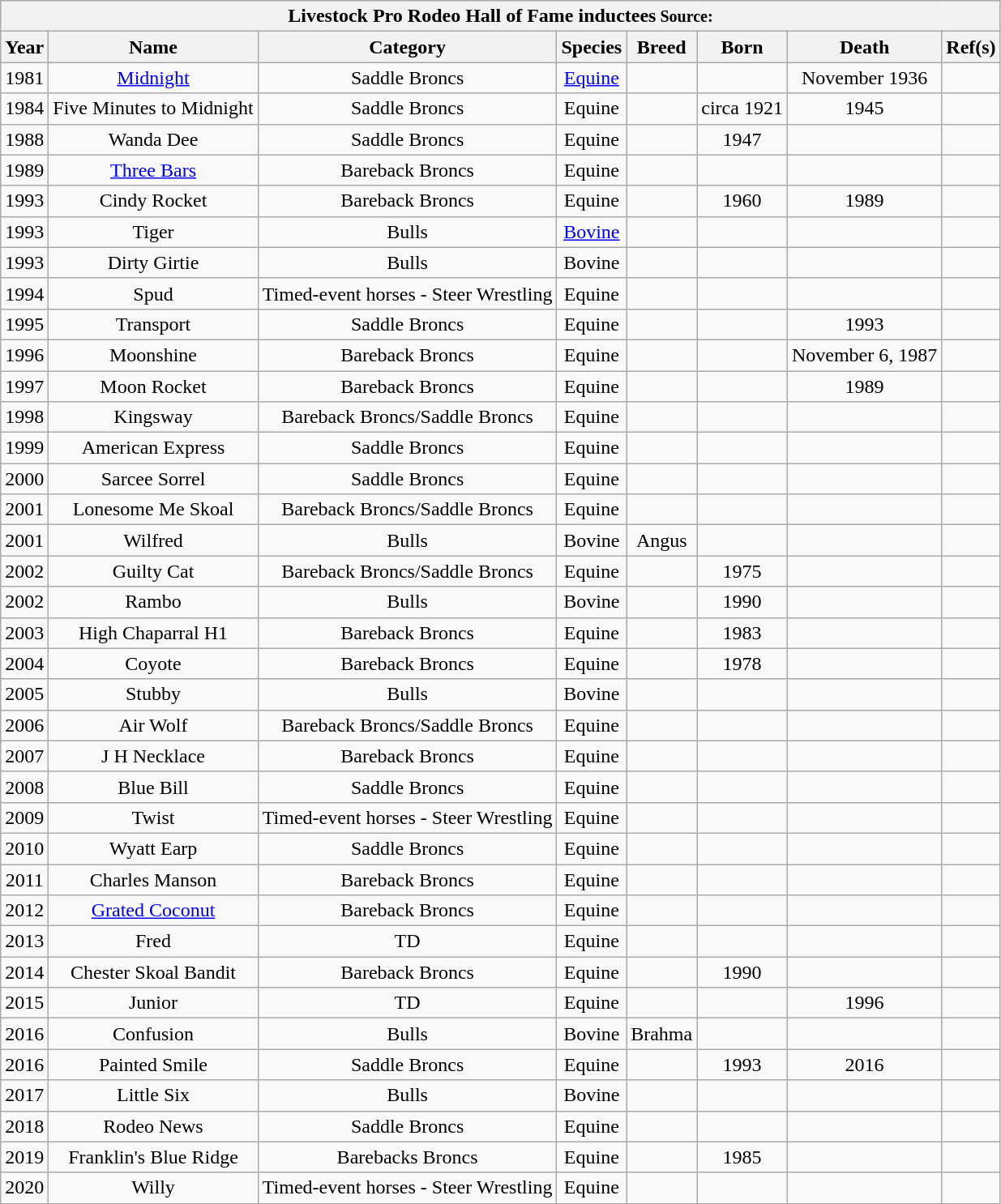<table class="wikitable sortable plainrowheaders" style="text-align:center">
<tr>
<th colspan="8">Livestock Pro Rodeo Hall of Fame inductees<small> Source:</small></th>
</tr>
<tr>
<th scope="col">Year</th>
<th>Name</th>
<th scope="col">Category</th>
<th scope="col">Species</th>
<th>Breed</th>
<th>Born</th>
<th>Death</th>
<th>Ref(s)</th>
</tr>
<tr>
<td>1981</td>
<td><a href='#'>Midnight</a></td>
<td>Saddle Broncs</td>
<td><a href='#'>Equine</a></td>
<td></td>
<td></td>
<td>November 1936</td>
<td></td>
</tr>
<tr>
<td align="center">1984</td>
<td>Five Minutes to Midnight</td>
<td align="center">Saddle Broncs</td>
<td align="center">Equine</td>
<td></td>
<td>circa 1921</td>
<td>1945</td>
<td></td>
</tr>
<tr>
<td align = center>1988</td>
<td>Wanda Dee</td>
<td align="center">Saddle Broncs</td>
<td align="center">Equine</td>
<td></td>
<td>1947</td>
<td></td>
<td></td>
</tr>
<tr>
<td align="center">1989</td>
<td><a href='#'>Three Bars</a></td>
<td align="center">Bareback Broncs</td>
<td align="center">Equine</td>
<td></td>
<td></td>
<td></td>
<td></td>
</tr>
<tr>
<td align="center">1993</td>
<td>Cindy Rocket</td>
<td align="center">Bareback Broncs</td>
<td align="center">Equine</td>
<td></td>
<td>1960</td>
<td>1989</td>
<td></td>
</tr>
<tr>
<td>1993</td>
<td>Tiger</td>
<td>Bulls</td>
<td><a href='#'>Bovine</a></td>
<td></td>
<td></td>
<td></td>
<td></td>
</tr>
<tr>
<td>1993</td>
<td>Dirty Girtie</td>
<td>Bulls</td>
<td>Bovine</td>
<td></td>
<td></td>
<td></td>
<td></td>
</tr>
<tr>
<td>1994</td>
<td>Spud</td>
<td>Timed-event horses - Steer Wrestling</td>
<td>Equine</td>
<td></td>
<td></td>
<td></td>
<td></td>
</tr>
<tr>
<td>1995</td>
<td>Transport</td>
<td>Saddle Broncs</td>
<td>Equine</td>
<td></td>
<td></td>
<td>1993</td>
<td></td>
</tr>
<tr>
<td>1996</td>
<td>Moonshine</td>
<td>Bareback Broncs</td>
<td>Equine</td>
<td></td>
<td></td>
<td>November 6, 1987</td>
<td></td>
</tr>
<tr>
<td>1997</td>
<td>Moon Rocket</td>
<td>Bareback Broncs</td>
<td>Equine</td>
<td></td>
<td></td>
<td>1989</td>
<td></td>
</tr>
<tr>
<td>1998</td>
<td>Kingsway</td>
<td>Bareback Broncs/Saddle Broncs</td>
<td>Equine</td>
<td></td>
<td></td>
<td></td>
<td></td>
</tr>
<tr>
<td>1999</td>
<td>American Express</td>
<td>Saddle Broncs</td>
<td>Equine</td>
<td></td>
<td></td>
<td></td>
<td></td>
</tr>
<tr>
<td>2000</td>
<td>Sarcee Sorrel</td>
<td>Saddle Broncs</td>
<td>Equine</td>
<td></td>
<td></td>
<td></td>
<td></td>
</tr>
<tr>
<td>2001</td>
<td>Lonesome Me Skoal</td>
<td>Bareback Broncs/Saddle Broncs</td>
<td>Equine</td>
<td></td>
<td></td>
<td></td>
<td></td>
</tr>
<tr>
<td>2001</td>
<td>Wilfred</td>
<td>Bulls</td>
<td>Bovine</td>
<td>Angus</td>
<td></td>
<td></td>
<td></td>
</tr>
<tr>
<td>2002</td>
<td>Guilty Cat</td>
<td>Bareback Broncs/Saddle Broncs</td>
<td>Equine</td>
<td></td>
<td>1975</td>
<td></td>
<td></td>
</tr>
<tr>
<td>2002</td>
<td>Rambo</td>
<td>Bulls</td>
<td>Bovine</td>
<td></td>
<td>1990</td>
<td></td>
<td></td>
</tr>
<tr>
<td>2003</td>
<td>High Chaparral H1</td>
<td>Bareback Broncs</td>
<td>Equine</td>
<td></td>
<td>1983</td>
<td></td>
<td></td>
</tr>
<tr>
<td>2004</td>
<td>Coyote</td>
<td>Bareback Broncs</td>
<td>Equine</td>
<td></td>
<td>1978</td>
<td></td>
<td></td>
</tr>
<tr>
<td>2005</td>
<td>Stubby</td>
<td>Bulls</td>
<td>Bovine</td>
<td></td>
<td></td>
<td></td>
<td></td>
</tr>
<tr>
<td>2006</td>
<td>Air Wolf</td>
<td>Bareback Broncs/Saddle Broncs</td>
<td>Equine</td>
<td></td>
<td></td>
<td></td>
<td></td>
</tr>
<tr>
<td>2007</td>
<td>J H Necklace</td>
<td>Bareback Broncs</td>
<td>Equine</td>
<td></td>
<td></td>
<td></td>
<td></td>
</tr>
<tr>
<td>2008</td>
<td>Blue Bill</td>
<td>Saddle Broncs</td>
<td>Equine</td>
<td></td>
<td></td>
<td></td>
<td></td>
</tr>
<tr>
<td>2009</td>
<td>Twist</td>
<td>Timed-event horses - Steer Wrestling</td>
<td>Equine</td>
<td></td>
<td></td>
<td></td>
<td></td>
</tr>
<tr>
<td>2010</td>
<td>Wyatt Earp</td>
<td>Saddle Broncs</td>
<td>Equine</td>
<td></td>
<td></td>
<td></td>
<td></td>
</tr>
<tr>
<td>2011</td>
<td>Charles Manson</td>
<td>Bareback Broncs</td>
<td>Equine</td>
<td></td>
<td></td>
<td></td>
<td></td>
</tr>
<tr>
<td>2012</td>
<td><a href='#'>Grated Coconut</a></td>
<td>Bareback Broncs</td>
<td>Equine</td>
<td></td>
<td></td>
<td></td>
<td></td>
</tr>
<tr>
<td>2013</td>
<td>Fred</td>
<td>TD</td>
<td>Equine</td>
<td></td>
<td></td>
<td></td>
<td></td>
</tr>
<tr>
<td>2014</td>
<td>Chester Skoal Bandit</td>
<td>Bareback Broncs</td>
<td>Equine</td>
<td></td>
<td>1990</td>
<td></td>
<td></td>
</tr>
<tr>
<td>2015</td>
<td>Junior</td>
<td>TD</td>
<td>Equine</td>
<td></td>
<td></td>
<td>1996</td>
<td></td>
</tr>
<tr>
<td>2016</td>
<td>Confusion</td>
<td>Bulls</td>
<td>Bovine</td>
<td>Brahma</td>
<td></td>
<td></td>
<td></td>
</tr>
<tr>
<td>2016</td>
<td>Painted Smile</td>
<td>Saddle Broncs</td>
<td>Equine</td>
<td></td>
<td>1993</td>
<td>2016</td>
<td></td>
</tr>
<tr>
<td>2017</td>
<td>Little Six</td>
<td>Bulls</td>
<td>Bovine</td>
<td></td>
<td></td>
<td></td>
<td></td>
</tr>
<tr>
<td>2018</td>
<td>Rodeo News</td>
<td>Saddle Broncs</td>
<td>Equine</td>
<td></td>
<td></td>
<td></td>
<td></td>
</tr>
<tr>
<td>2019</td>
<td>Franklin's Blue Ridge</td>
<td>Barebacks Broncs</td>
<td>Equine</td>
<td></td>
<td>1985</td>
<td></td>
<td></td>
</tr>
<tr>
<td>2020</td>
<td>Willy</td>
<td>Timed-event horses - Steer Wrestling</td>
<td>Equine</td>
<td></td>
<td></td>
<td></td>
<td></td>
</tr>
</table>
